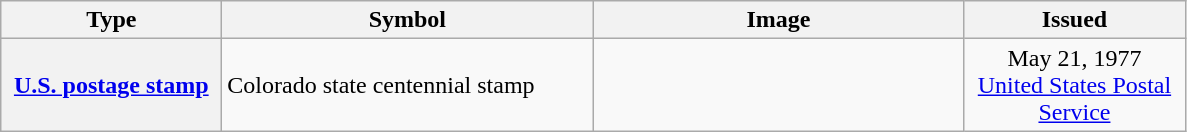<table class=wikitable>
<tr>
<th scope=col width=140px>Type</th>
<th scope=col width=240px>Symbol</th>
<th scope=col width=240px>Image</th>
<th scope=col width=140px>Issued</th>
</tr>
<tr>
<th scope=row><a href='#'>U.S. postage stamp</a></th>
<td>Colorado state centennial stamp</td>
<td align=center></td>
<td align=center>May 21, 1977<br><a href='#'>United States Postal Service</a></td>
</tr>
</table>
